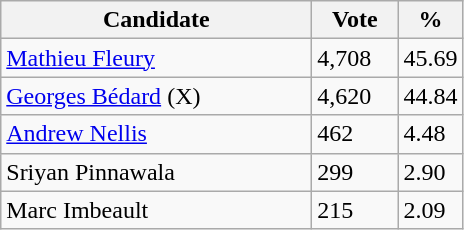<table class="wikitable">
<tr>
<th bgcolor="#DDDDFF" width="200px">Candidate</th>
<th bgcolor="#DDDDFF" width="50px">Vote</th>
<th bgcolor="#DDDDFF" width="30px">%</th>
</tr>
<tr>
<td><a href='#'>Mathieu Fleury</a></td>
<td>4,708</td>
<td>45.69</td>
</tr>
<tr>
<td><a href='#'>Georges Bédard</a> (X)</td>
<td>4,620</td>
<td>44.84</td>
</tr>
<tr>
<td><a href='#'>Andrew Nellis</a></td>
<td>462</td>
<td>4.48</td>
</tr>
<tr>
<td>Sriyan Pinnawala</td>
<td>299</td>
<td>2.90</td>
</tr>
<tr>
<td>Marc Imbeault</td>
<td>215</td>
<td>2.09</td>
</tr>
</table>
